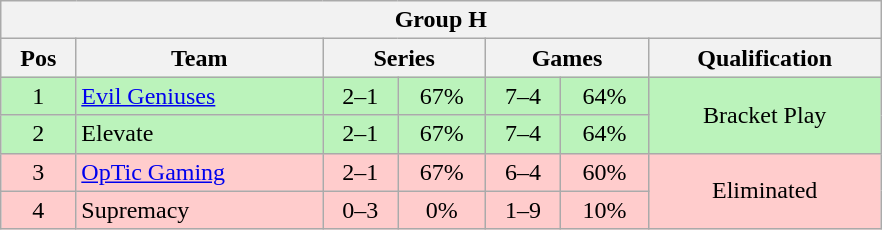<table class="wikitable" style="display: inline-table; margin-left: 50px;width: 46.5%;">
<tr>
<th colspan="7">Group H</th>
</tr>
<tr>
<th>Pos</th>
<th>Team</th>
<th colspan="2">Series</th>
<th colspan="2">Games</th>
<th>Qualification</th>
</tr>
<tr>
<td style="text-align:center; background:#BBF3BB;">1</td>
<td style="text-align:left; background:#BBF3BB;"><a href='#'>Evil Geniuses</a></td>
<td style="text-align:center; background:#BBF3BB;">2–1</td>
<td style="text-align:center; background:#BBF3BB;">67%</td>
<td style="text-align:center; background:#BBF3BB;">7–4</td>
<td style="text-align:center; background:#BBF3BB;">64%</td>
<td style="text-align:center; background:#BBF3BB;" rowspan="2">Bracket Play</td>
</tr>
<tr>
<td style="text-align:center; background:#BBF3BB;">2</td>
<td style="text-align:left; background:#BBF3BB;">Elevate</td>
<td style="text-align:center; background:#BBF3BB;">2–1</td>
<td style="text-align:center; background:#BBF3BB;">67%</td>
<td style="text-align:center; background:#BBF3BB;">7–4</td>
<td style="text-align:center; background:#BBF3BB;">64%</td>
</tr>
<tr>
<td style="text-align:center; background:#FFCCCC;">3</td>
<td style="text-align:left; background:#FFCCCC;"><a href='#'>OpTic Gaming</a></td>
<td style="text-align:center; background:#FFCCCC;">2–1</td>
<td style="text-align:center; background:#FFCCCC;">67%</td>
<td style="text-align:center; background:#FFCCCC;">6–4</td>
<td style="text-align:center; background:#FFCCCC;">60%</td>
<td style="text-align:center; background:#FFCCCC;" rowspan="2">Eliminated</td>
</tr>
<tr>
<td style="text-align:center; background:#FFCCCC;">4</td>
<td style="text-align:left; background:#FFCCCC;">Supremacy</td>
<td style="text-align:center; background:#FFCCCC;">0–3</td>
<td style="text-align:center; background:#FFCCCC;">0%</td>
<td style="text-align:center; background:#FFCCCC;">1–9</td>
<td style="text-align:center; background:#FFCCCC;">10%</td>
</tr>
</table>
